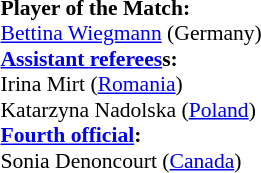<table style="width:100%; font-size:90%;">
<tr>
<td><br><strong>Player of the Match:</strong>
<br> <a href='#'>Bettina Wiegmann</a> (Germany)<br><strong><a href='#'>Assistant referees</a>s:</strong>
<br> Irina Mirt (<a href='#'>Romania</a>)
<br> Katarzyna Nadolska (<a href='#'>Poland</a>)
<br><strong><a href='#'>Fourth official</a>:</strong>
<br> Sonia Denoncourt (<a href='#'>Canada</a>)</td>
</tr>
</table>
